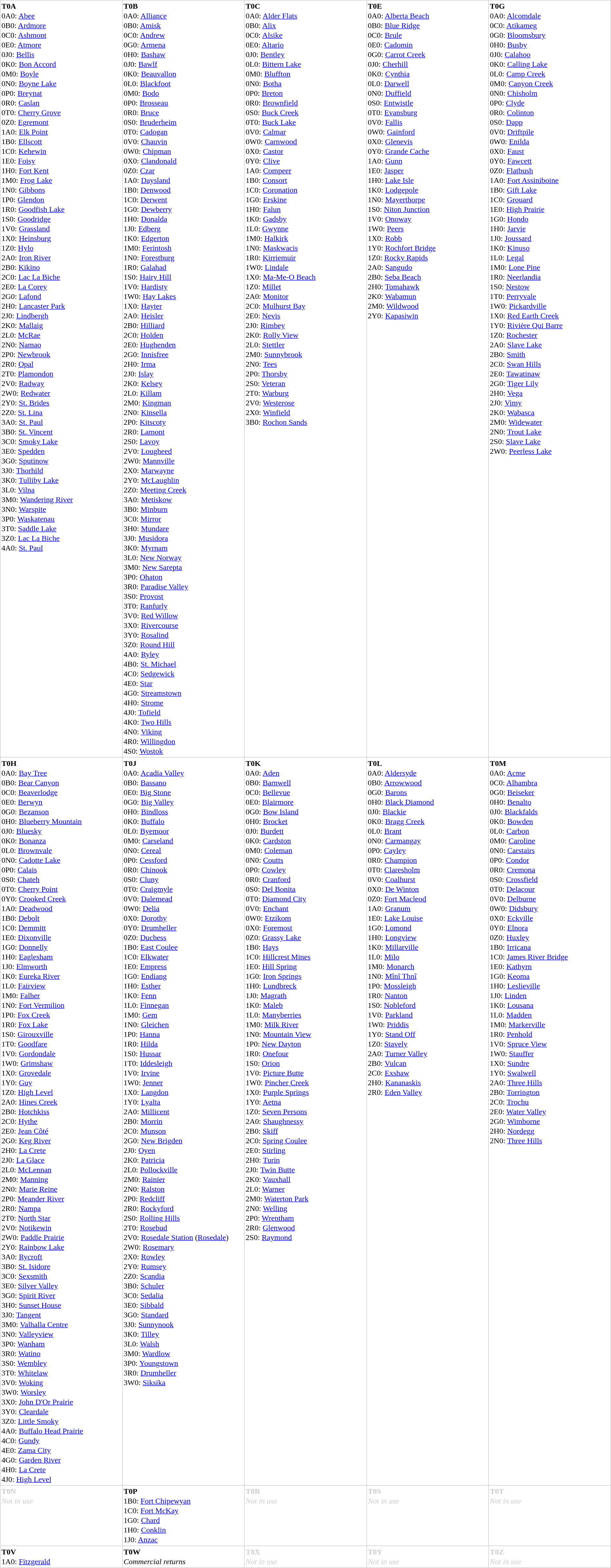<table rules="all" width=100% cellspacing=0 cellpadding=2 style="border-collapse: collapse; border: 1px solid #ccc; line-height: 125%;">
<tr>
<td width=20% valign=top><strong>T0A</strong><br><span>
0A0: <a href='#'>Abee</a><br>
0B0: <a href='#'>Ardmore</a><br>
0C0: <a href='#'>Ashmont</a><br>
0E0: <a href='#'>Atmore</a><br>
0J0: <a href='#'>Bellis</a><br>
0K0: <a href='#'>Bon Accord</a><br>
0M0: <a href='#'>Boyle</a><br>
0N0: <a href='#'>Boyne Lake</a><br>
0P0: <a href='#'>Breynat</a><br>
0R0: <a href='#'>Caslan</a><br>
0T0: <a href='#'>Cherry Grove</a><br>
0Z0: <a href='#'>Egremont</a><br>
1A0: <a href='#'>Elk Point</a><br>
1B0: <a href='#'>Ellscott</a><br>
1C0: <a href='#'>Kehewin</a><br>
1E0: <a href='#'>Foisy</a><br>
1H0: <a href='#'>Fort Kent</a><br>
1M0: <a href='#'>Frog Lake</a><br>
1N0: <a href='#'>Gibbons</a><br>
1P0: <a href='#'>Glendon</a><br>
1R0: <a href='#'>Goodfish Lake</a><br>
1S0: <a href='#'>Goodridge</a><br>
1V0: <a href='#'>Grassland</a><br>
1X0: <a href='#'>Heinsburg</a><br>
1Z0: <a href='#'>Hylo</a><br>
2A0: <a href='#'>Iron River</a><br>
2B0: <a href='#'>Kikino</a><br>
2C0: <a href='#'>Lac La Biche</a><br>
2E0: <a href='#'>La Corey</a><br>
2G0: <a href='#'>Lafond</a><br>
2H0: <a href='#'>Lancaster Park</a><br>
2J0: <a href='#'>Lindbergh</a><br>
2K0: <a href='#'>Mallaig</a><br>
2L0: <a href='#'>McRae</a><br>
2N0: <a href='#'>Namao</a><br>
2P0: <a href='#'>Newbrook</a><br>
2R0: <a href='#'>Opal</a><br>
2T0: <a href='#'>Plamondon</a><br>
2V0: <a href='#'>Radway</a><br>
2W0: <a href='#'>Redwater</a><br>
2Y0: <a href='#'>St. Brides</a><br>
2Z0: <a href='#'>St. Lina</a><br>
3A0: <a href='#'>St. Paul</a><br>
3B0: <a href='#'>St. Vincent</a><br>
3C0: <a href='#'>Smoky Lake</a><br>
3E0: <a href='#'>Spedden</a><br>
3G0: <a href='#'>Sputinow</a><br>
3J0: <a href='#'>Thorhild</a><br>
3K0: <a href='#'>Tulliby Lake</a><br>
3L0: <a href='#'>Vilna</a><br>
3M0: <a href='#'>Wandering River</a><br>
3N0: <a href='#'>Warspite</a><br>
3P0: <a href='#'>Waskatenau</a><br>
3T0: <a href='#'>Saddle Lake</a><br>
3Z0: <a href='#'>Lac La Biche</a><br>
4A0: <a href='#'>St. Paul</a>
</span></td>
<td width=20% valign=top><strong>T0B</strong><br><span>
0A0: <a href='#'>Alliance</a><br>
0B0: <a href='#'>Amisk</a><br>
0C0: <a href='#'>Andrew</a><br>
0G0: <a href='#'>Armena</a><br>
0H0: <a href='#'>Bashaw</a><br>
0J0: <a href='#'>Bawlf</a><br>
0K0: <a href='#'>Beauvallon</a><br>
0L0: <a href='#'>Blackfoot</a><br>
0M0: <a href='#'>Bodo</a><br>
0P0: <a href='#'>Brosseau</a><br>
0R0: <a href='#'>Bruce</a><br>
0S0: <a href='#'>Bruderheim</a><br>
0T0: <a href='#'>Cadogan</a><br>
0V0: <a href='#'>Chauvin</a><br>
0W0: <a href='#'>Chipman</a><br>
0X0: <a href='#'>Clandonald</a><br>
0Z0: <a href='#'>Czar</a><br>
1A0: <a href='#'>Daysland</a><br>
1B0: <a href='#'>Denwood</a><br>
1C0: <a href='#'>Derwent</a><br>
1G0: <a href='#'>Dewberry</a><br>
1H0: <a href='#'>Donalda</a><br>
1J0: <a href='#'>Edberg</a><br>
1K0: <a href='#'>Edgerton</a><br>
1M0: <a href='#'>Ferintosh</a><br>
1N0: <a href='#'>Forestburg</a><br>
1R0: <a href='#'>Galahad</a><br>
1S0: <a href='#'>Hairy Hill</a><br>
1V0: <a href='#'>Hardisty</a><br>
1W0: <a href='#'>Hay Lakes</a><br>
1X0: <a href='#'>Hayter</a><br>
2A0: <a href='#'>Heisler</a><br>
2B0: <a href='#'>Hilliard</a><br>
2C0: <a href='#'>Holden</a><br>
2E0: <a href='#'>Hughenden</a><br>
2G0: <a href='#'>Innisfree</a><br>
2H0: <a href='#'>Irma</a><br>
2J0: <a href='#'>Islay</a><br>
2K0: <a href='#'>Kelsey</a><br>
2L0: <a href='#'>Killam</a><br>
2M0: <a href='#'>Kingman</a><br>
2N0: <a href='#'>Kinsella</a><br>
2P0: <a href='#'>Kitscoty</a><br>
2R0: <a href='#'>Lamont</a><br>
2S0: <a href='#'>Lavoy</a><br>
2V0: <a href='#'>Lougheed</a><br>
2W0: <a href='#'>Mannville</a><br>
2X0: <a href='#'>Marwayne</a><br>
2Y0: <a href='#'>McLaughlin</a><br>
2Z0: <a href='#'>Meeting Creek</a><br>
3A0: <a href='#'>Metiskow</a><br>
3B0: <a href='#'>Minburn</a><br>
3C0: <a href='#'>Mirror</a><br>
3H0: <a href='#'>Mundare</a><br>
3J0: <a href='#'>Musidora</a><br>
3K0: <a href='#'>Myrnam</a><br>
3L0: <a href='#'>New Norway</a><br>
3M0: <a href='#'>New Sarepta</a><br>
3P0: <a href='#'>Ohaton</a><br>
3R0: <a href='#'>Paradise Valley</a><br>
3S0: <a href='#'>Provost</a><br>
3T0: <a href='#'>Ranfurly</a><br>
3V0: <a href='#'>Red Willow</a><br>
3X0: <a href='#'>Rivercourse</a><br>
3Y0: <a href='#'>Rosalind</a><br>
3Z0: <a href='#'>Round Hill</a><br>
4A0: <a href='#'>Ryley</a><br>
4B0: <a href='#'>St. Michael</a><br>
4C0: <a href='#'>Sedgewick</a><br>
4E0: <a href='#'>Star</a><br>
4G0: <a href='#'>Streamstown</a><br>
4H0: <a href='#'>Strome</a><br>
4J0: <a href='#'>Tofield</a><br>
4K0: <a href='#'>Two Hills</a><br>
4N0: <a href='#'>Viking</a><br>
4R0: <a href='#'>Willingdon</a><br>
4S0: <a href='#'>Wostok</a>
</span></td>
<td width=20% valign=top><strong>T0C</strong><br><span>
0A0: <a href='#'>Alder Flats</a><br>
0B0: <a href='#'>Alix</a><br>
0C0: <a href='#'>Alsike</a><br>
0E0: <a href='#'>Altario</a><br>
0J0: <a href='#'>Bentley</a><br>
0L0: <a href='#'>Bittern Lake</a><br>
0M0: <a href='#'>Bluffton</a><br>
0N0: <a href='#'>Botha</a><br>
0P0: <a href='#'>Breton</a><br>
0R0: <a href='#'>Brownfield</a><br>
0S0: <a href='#'>Buck Creek</a><br>
0T0: <a href='#'>Buck Lake</a><br>
0V0: <a href='#'>Calmar</a><br>
0W0: <a href='#'>Carnwood</a><br>
0X0: <a href='#'>Castor</a><br>
0Y0: <a href='#'>Clive</a><br>
1A0: <a href='#'>Compeer</a><br>
1B0: <a href='#'>Consort</a><br>
1C0: <a href='#'>Coronation</a><br>
1G0: <a href='#'>Erskine</a><br>
1H0: <a href='#'>Falun</a><br>
1K0: <a href='#'>Gadsby</a><br>
1L0: <a href='#'>Gwynne</a><br>
1M0: <a href='#'>Halkirk</a><br>
1N0: <a href='#'>Maskwacis</a><br>
1R0: <a href='#'>Kirriemuir</a><br>
1W0: <a href='#'>Lindale</a><br>
1X0: <a href='#'>Ma-Me-O Beach</a><br>
1Z0: <a href='#'>Millet</a><br>
2A0: <a href='#'>Monitor</a><br>
2C0: <a href='#'>Mulhurst Bay</a><br>
2E0: <a href='#'>Nevis</a><br>
2J0: <a href='#'>Rimbey</a><br>
2K0: <a href='#'>Rolly View</a><br>
2L0: <a href='#'>Stettler</a><br>
2M0: <a href='#'>Sunnybrook</a><br>
2N0: <a href='#'>Tees</a><br>
2P0: <a href='#'>Thorsby</a><br>
2S0: <a href='#'>Veteran</a><br>
2T0: <a href='#'>Warburg</a><br>
2V0: <a href='#'>Westerose</a><br>
2X0: <a href='#'>Winfield</a><br>
3B0: <a href='#'>Rochon Sands</a>
</span></td>
<td width=20% valign=top><strong>T0E</strong><br><span>
0A0: <a href='#'>Alberta Beach</a><br>
0B0: <a href='#'>Blue Ridge</a><br>
0C0: <a href='#'>Brule</a><br>
0E0: <a href='#'>Cadomin</a><br>
0G0: <a href='#'>Carrot Creek</a><br>
0J0: <a href='#'>Cherhill</a><br>
0K0: <a href='#'>Cynthia</a><br>
0L0: <a href='#'>Darwell</a><br>
0N0: <a href='#'>Duffield</a><br>
0S0: <a href='#'>Entwistle</a><br>
0T0: <a href='#'>Evansburg</a><br>
0V0: <a href='#'>Fallis</a><br>
0W0: <a href='#'>Gainford</a><br>
0X0: <a href='#'>Glenevis</a><br>
0Y0: <a href='#'>Grande Cache</a><br>
1A0: <a href='#'>Gunn</a><br>
1E0: <a href='#'>Jasper</a><br>
1H0: <a href='#'>Lake Isle</a><br>
1K0: <a href='#'>Lodgepole</a><br>
1N0: <a href='#'>Mayerthorpe</a><br>
1S0: <a href='#'>Niton Junction</a><br>
1V0: <a href='#'>Onoway</a><br>
1W0: <a href='#'>Peers</a><br>
1X0: <a href='#'>Robb</a><br>
1Y0: <a href='#'>Rochfort Bridge</a><br>
1Z0: <a href='#'>Rocky Rapids</a><br>
2A0: <a href='#'>Sangudo</a><br>
2B0: <a href='#'>Seba Beach</a><br>
2H0: <a href='#'>Tomahawk</a><br>
2K0: <a href='#'>Wabamun</a><br>
2M0: <a href='#'>Wildwood</a><br>
2Y0: <a href='#'>Kapasiwin</a>
</span></td>
<td width=20% valign=top><strong>T0G</strong><br><span>
0A0: <a href='#'>Alcomdale</a><br>
0C0: <a href='#'>Atikameg</a><br>
0G0: <a href='#'>Bloomsbury</a><br>
0H0: <a href='#'>Busby</a><br>
0J0: <a href='#'>Calahoo</a><br>
0K0: <a href='#'>Calling Lake</a><br>
0L0: <a href='#'>Camp Creek</a><br>
0M0: <a href='#'>Canyon Creek</a><br>
0N0: <a href='#'>Chisholm</a><br>
0P0: <a href='#'>Clyde</a><br>
0R0: <a href='#'>Colinton</a><br>
0S0: <a href='#'>Dapp</a><br>
0V0: <a href='#'>Driftpile</a><br>
0W0: <a href='#'>Enilda</a><br>
0X0: <a href='#'>Faust</a><br>
0Y0: <a href='#'>Fawcett</a><br>
0Z0: <a href='#'>Flatbush</a><br>
1A0: <a href='#'>Fort Assiniboine</a><br>
1B0: <a href='#'>Gift Lake</a><br>
1C0: <a href='#'>Grouard</a><br>
1E0: <a href='#'>High Prairie</a><br>
1G0: <a href='#'>Hondo</a><br>
1H0: <a href='#'>Jarvie</a><br>
1J0: <a href='#'>Joussard</a><br>
1K0: <a href='#'>Kinuso</a><br>
1L0: <a href='#'>Legal</a><br>
1M0: <a href='#'>Lone Pine</a><br>
1R0: <a href='#'>Neerlandia</a><br>
1S0: <a href='#'>Nestow</a><br>
1T0: <a href='#'>Perryvale</a><br>
1W0: <a href='#'>Pickardville</a><br>
1X0: <a href='#'>Red Earth Creek</a><br>
1Y0: <a href='#'>Rivière Qui Barre</a><br>
1Z0: <a href='#'>Rochester</a><br>
2A0: <a href='#'>Slave Lake</a><br>
2B0: <a href='#'>Smith</a><br>
2C0: <a href='#'>Swan Hills</a><br>
2E0: <a href='#'>Tawatinaw</a><br>
2G0: <a href='#'>Tiger Lily</a><br>
2H0: <a href='#'>Vega</a><br>
2J0: <a href='#'>Vimy</a><br>
2K0: <a href='#'>Wabasca</a><br>
2M0: <a href='#'>Widewater</a><br>
2N0: <a href='#'>Trout Lake</a><br>
2S0: <a href='#'>Slave Lake</a><br>
2W0: <a href='#'>Peerless Lake</a>
</span></td>
</tr>
<tr>
<td width=20% valign=top><strong>T0H</strong><br><span>
0A0: <a href='#'>Bay Tree</a><br>
0B0: <a href='#'>Bear Canyon</a><br>
0C0: <a href='#'>Beaverlodge</a><br>
0E0: <a href='#'>Berwyn</a><br>
0G0: <a href='#'>Bezanson</a><br>
0H0: <a href='#'>Blueberry Mountain</a><br>
0J0: <a href='#'>Bluesky</a><br>
0K0: <a href='#'>Bonanza</a><br>
0L0: <a href='#'>Brownvale</a><br>
0N0: <a href='#'>Cadotte Lake</a><br>
0P0: <a href='#'>Calais</a><br>
0S0: <a href='#'>Chateh</a><br>
0T0: <a href='#'>Cherry Point</a><br>
0Y0: <a href='#'>Crooked Creek</a><br>
1A0: <a href='#'>Deadwood</a><br>
1B0: <a href='#'>Debolt</a><br>
1C0: <a href='#'>Demmitt</a><br>
1E0: <a href='#'>Dixonville</a><br>
1G0: <a href='#'>Donnelly</a><br>
1H0: <a href='#'>Eaglesham</a><br>
1J0: <a href='#'>Elmworth</a><br>
1K0: <a href='#'>Eureka River</a><br>
1L0: <a href='#'>Fairview</a><br>
1M0: <a href='#'>Falher</a><br>
1N0: <a href='#'>Fort Vermilion</a><br>
1P0: <a href='#'>Fox Creek</a><br>
1R0: <a href='#'>Fox Lake</a><br>
1S0: <a href='#'>Girouxville</a><br>
1T0: <a href='#'>Goodfare</a><br>
1V0: <a href='#'>Gordondale</a><br>
1W0: <a href='#'>Grimshaw</a><br>
1X0: <a href='#'>Grovedale</a><br>
1Y0: <a href='#'>Guy</a><br>
1Z0: <a href='#'>High Level</a><br>
2A0: <a href='#'>Hines Creek</a><br>
2B0: <a href='#'>Hotchkiss</a><br>
2C0: <a href='#'>Hythe</a><br>
2E0: <a href='#'>Jean Côté</a><br>
2G0: <a href='#'>Keg River</a><br>
2H0: <a href='#'>La Crete</a><br>
2J0: <a href='#'>La Glace</a><br>
2L0: <a href='#'>McLennan</a><br>
2M0: <a href='#'>Manning</a><br>
2N0: <a href='#'>Marie Reine</a><br>
2P0: <a href='#'>Meander River</a><br>
2R0: <a href='#'>Nampa</a><br>
2T0: <a href='#'>North Star</a><br>
2V0: <a href='#'>Notikewin</a><br>
2W0: <a href='#'>Paddle Prairie</a><br>
2Y0: <a href='#'>Rainbow Lake</a><br>
3A0: <a href='#'>Rycroft</a><br>
3B0: <a href='#'>St. Isidore</a><br>
3C0: <a href='#'>Sexsmith</a><br>
3E0: <a href='#'>Silver Valley</a><br>
3G0: <a href='#'>Spirit River</a><br>
3H0: <a href='#'>Sunset House</a><br>
3J0: <a href='#'>Tangent</a><br>
3M0: <a href='#'>Valhalla Centre</a><br>
3N0: <a href='#'>Valleyview</a><br>
3P0: <a href='#'>Wanham</a><br>
3R0: <a href='#'>Watino</a><br>
3S0: <a href='#'>Wembley</a><br>
3T0: <a href='#'>Whitelaw</a><br>
3V0: <a href='#'>Woking</a><br>
3W0: <a href='#'>Worsley</a><br>
3X0: <a href='#'>John D'Or Prairie</a><br>
3Y0: <a href='#'>Cleardale</a><br>
3Z0: <a href='#'>Little Smoky</a><br>
4A0: <a href='#'>Buffalo Head Prairie</a><br>
4C0: <a href='#'>Gundy</a><br>
4E0: <a href='#'>Zama City</a><br>
4G0: <a href='#'>Garden River</a><br>
4H0: <a href='#'>La Crete</a><br>
4J0: <a href='#'>High Level</a>
</span></td>
<td width=20% valign=top><strong>T0J</strong><br><span>
0A0: <a href='#'>Acadia Valley</a><br>
0B0: <a href='#'>Bassano</a><br>
0E0: <a href='#'>Big Stone</a><br>
0G0: <a href='#'>Big Valley</a><br>
0H0: <a href='#'>Bindloss</a><br>
0K0: <a href='#'>Buffalo</a><br>
0L0: <a href='#'>Byemoor</a><br>
0M0: <a href='#'>Carseland</a><br>
0N0: <a href='#'>Cereal</a><br>
0P0: <a href='#'>Cessford</a><br>
0R0: <a href='#'>Chinook</a><br>
0S0: <a href='#'>Cluny</a><br>
0T0: <a href='#'>Craigmyle</a><br>
0V0: <a href='#'>Dalemead</a><br>
0W0: <a href='#'>Delia</a><br>
0X0: <a href='#'>Dorothy</a><br>
0Y0: <a href='#'>Drumheller</a><br>
0Z0: <a href='#'>Duchess</a><br>
1B0: <a href='#'>East Coulee</a><br>
1C0: <a href='#'>Elkwater</a><br>
1E0: <a href='#'>Empress</a><br>
1G0: <a href='#'>Endiang</a><br>
1H0: <a href='#'>Esther</a><br>
1K0: <a href='#'>Fenn</a><br>
1L0: <a href='#'>Finnegan</a><br>
1M0: <a href='#'>Gem</a><br>
1N0: <a href='#'>Gleichen</a><br>
1P0: <a href='#'>Hanna</a><br>
1R0: <a href='#'>Hilda</a><br>
1S0: <a href='#'>Hussar</a><br>
1T0: <a href='#'>Iddesleigh</a><br>
1V0: <a href='#'>Irvine</a><br>
1W0: <a href='#'>Jenner</a><br>
1X0: <a href='#'>Langdon</a><br>
1Y0: <a href='#'>Lyalta</a><br>
2A0: <a href='#'>Millicent</a><br>
2B0: <a href='#'>Morrin</a><br>
2C0: <a href='#'>Munson</a><br>
2G0: <a href='#'>New Brigden</a><br>
2J0: <a href='#'>Oyen</a><br>
2K0: <a href='#'>Patricia</a><br>
2L0: <a href='#'>Pollockville</a><br>
2M0: <a href='#'>Rainier</a><br>
2N0: <a href='#'>Ralston</a><br>
2P0: <a href='#'>Redcliff</a><br>
2R0: <a href='#'>Rockyford</a><br>
2S0: <a href='#'>Rolling Hills</a><br>
2T0: <a href='#'>Rosebud</a><br>
2V0: <a href='#'>Rosedale Station</a> (<a href='#'>Rosedale</a>)<br>
2W0: <a href='#'>Rosemary</a><br>
2X0: <a href='#'>Rowley</a><br>
2Y0: <a href='#'>Rumsey</a><br>
2Z0: <a href='#'>Scandia</a><br>
3B0: <a href='#'>Schuler</a><br>
3C0: <a href='#'>Sedalia</a><br>
3E0: <a href='#'>Sibbald</a><br>
3G0: <a href='#'>Standard</a><br>
3J0: <a href='#'>Sunnynook</a><br>
3K0: <a href='#'>Tilley</a><br>
3L0: <a href='#'>Walsh</a><br>
3M0: <a href='#'>Wardlow</a><br>
3P0: <a href='#'>Youngstown</a><br>
3R0: <a href='#'>Drumheller</a><br>
3W0: <a href='#'>Siksika</a>
</span></td>
<td width=20% valign=top><strong>T0K</strong><br><span>
0A0: <a href='#'>Aden</a><br>
0B0: <a href='#'>Barnwell</a><br>
0C0: <a href='#'>Bellevue</a><br>
0E0: <a href='#'>Blairmore</a><br>
0G0: <a href='#'>Bow Island</a><br>
0H0: <a href='#'>Brocket</a><br>
0J0: <a href='#'>Burdett</a><br>
0K0: <a href='#'>Cardston</a><br>
0M0: <a href='#'>Coleman</a><br>
0N0: <a href='#'>Coutts</a><br>
0P0: <a href='#'>Cowley</a><br>
0R0: <a href='#'>Cranford</a><br>
0S0: <a href='#'>Del Bonita</a><br>
0T0: <a href='#'>Diamond City</a><br>
0V0: <a href='#'>Enchant</a><br>
0W0: <a href='#'>Etzikom</a><br>
0X0: <a href='#'>Foremost</a><br>
0Z0: <a href='#'>Grassy Lake</a><br>
1B0: <a href='#'>Hays</a><br>
1C0: <a href='#'>Hillcrest Mines</a><br>
1E0: <a href='#'>Hill Spring</a><br>
1G0: <a href='#'>Iron Springs</a><br>
1H0: <a href='#'>Lundbreck</a><br>
1J0: <a href='#'>Magrath</a><br>
1K0: <a href='#'>Maleb</a><br>
1L0: <a href='#'>Manyberries</a><br>
1M0: <a href='#'>Milk River</a><br>
1N0: <a href='#'>Mountain View</a><br>
1P0: <a href='#'>New Dayton</a><br>
1R0: <a href='#'>Onefour</a><br>
1S0: <a href='#'>Orion</a><br>
1V0: <a href='#'>Picture Butte</a><br>
1W0: <a href='#'>Pincher Creek</a><br>
1X0: <a href='#'>Purple Springs</a><br>
1Y0: <a href='#'>Aetna</a><br>
1Z0: <a href='#'>Seven Persons</a><br>
2A0: <a href='#'>Shaughnessy</a><br>
2B0: <a href='#'>Skiff</a><br>
2C0: <a href='#'>Spring Coulee</a><br>
2E0: <a href='#'>Stirling</a><br>
2H0: <a href='#'>Turin</a><br>
2J0: <a href='#'>Twin Butte</a><br>
2K0: <a href='#'>Vauxhall</a><br>
2L0: <a href='#'>Warner</a><br>
2M0: <a href='#'>Waterton Park</a><br>
2N0: <a href='#'>Welling</a><br>
2P0: <a href='#'>Wrentham</a><br>
2R0: <a href='#'>Glenwood</a><br>
2S0: <a href='#'>Raymond</a>
</span></td>
<td width=20% valign=top><strong>T0L</strong><br><span>
0A0: <a href='#'>Aldersyde</a><br>
0B0: <a href='#'>Arrowwood</a><br>
0G0: <a href='#'>Barons</a><br>
0H0: <a href='#'>Black Diamond</a><br>
0J0: <a href='#'>Blackie</a><br>
0K0: <a href='#'>Bragg Creek</a><br>
0L0: <a href='#'>Brant</a><br>
0N0: <a href='#'>Carmangay</a><br>
0P0: <a href='#'>Cayley</a><br>
0R0: <a href='#'>Champion</a><br>
0T0: <a href='#'>Claresholm</a><br>
0V0: <a href='#'>Coalhurst</a><br>
0X0: <a href='#'>De Winton</a><br>
0Z0: <a href='#'>Fort Macleod</a><br>
1A0: <a href='#'>Granum</a><br>
1E0: <a href='#'>Lake Louise</a><br>
1G0: <a href='#'>Lomond</a><br>
1H0: <a href='#'>Longview</a><br>
1K0: <a href='#'>Millarville</a><br>
1L0: <a href='#'>Milo</a><br>
1M0: <a href='#'>Monarch</a><br>
1N0: <a href='#'>Mînî Thnî</a><br>
1P0: <a href='#'>Mossleigh</a><br>
1R0: <a href='#'>Nanton</a><br>
1S0: <a href='#'>Nobleford</a><br>
1V0: <a href='#'>Parkland</a><br>
1W0: <a href='#'>Priddis</a><br>
1Y0: <a href='#'>Stand Off</a><br>
1Z0: <a href='#'>Stavely</a><br>
2A0: <a href='#'>Turner Valley</a><br>
2B0: <a href='#'>Vulcan</a><br>
2C0: <a href='#'>Exshaw</a><br>
2H0: <a href='#'>Kananaskis</a><br>
2R0: <a href='#'>Eden Valley</a>
</span></td>
<td width=20% valign=top><strong>T0M</strong><br><span>
0A0: <a href='#'>Acme</a><br>
0C0: <a href='#'>Alhambra</a><br>
0G0: <a href='#'>Beiseker</a><br>
0H0: <a href='#'>Benalto</a><br>
0J0: <a href='#'>Blackfalds</a><br>
0K0: <a href='#'>Bowden</a><br>
0L0: <a href='#'>Carbon</a><br>
0M0: <a href='#'>Caroline</a><br>
0N0: <a href='#'>Carstairs</a><br>
0P0: <a href='#'>Condor</a><br>
0R0: <a href='#'>Cremona</a><br>
0S0: <a href='#'>Crossfield</a><br>
0T0: <a href='#'>Delacour</a><br>
0V0: <a href='#'>Delburne</a><br>
0W0: <a href='#'>Didsbury</a><br>
0X0: <a href='#'>Eckville</a><br>
0Y0: <a href='#'>Elnora</a><br>
0Z0: <a href='#'>Huxley</a><br>
1B0: <a href='#'>Irricana</a><br>
1C0: <a href='#'>James River Bridge</a><br>
1E0: <a href='#'>Kathyrn</a><br>
1G0: <a href='#'>Keoma</a><br>
1H0: <a href='#'>Leslieville</a><br>
1J0: <a href='#'>Linden</a><br>
1K0: <a href='#'>Lousana</a><br>
1L0: <a href='#'>Madden</a><br>
1M0: <a href='#'>Markerville</a><br>
1R0: <a href='#'>Penhold</a><br>
1V0: <a href='#'>Spruce View</a><br>
1W0: <a href='#'>Stauffer</a><br>
1X0: <a href='#'>Sundre</a><br>
1Y0: <a href='#'>Swalwell</a><br>
2A0: <a href='#'>Three Hills</a><br>
2B0: <a href='#'>Torrington</a><br>
2C0: <a href='#'>Trochu</a><br>
2E0: <a href='#'>Water Valley</a><br>
2G0: <a href='#'>Wimborne</a><br>
2H0: <a href='#'>Nordegg</a><br>
2N0: <a href='#'>Three Hills</a><br>
</span></td>
</tr>
<tr>
<td width=20% valign=top style="color: #CCC;"><strong>T0N</strong><br><em>Not in use</em></td>
<td width=20% valign=top><strong>T0P</strong><br><span>
1B0: <a href='#'>Fort Chipewyan</a><br>
1C0: <a href='#'>Fort McKay</a><br>
1G0: <a href='#'>Chard</a><br>
1H0: <a href='#'>Conklin</a><br>
1J0: <a href='#'>Anzac</a>
</span></td>
<td width=20% valign=top style="color: #CCC;"><strong>T0R</strong><br><em>Not in use</em></td>
<td width=20% valign=top style="color: #CCC;"><strong>T0S</strong><br><em>Not in use</em></td>
<td width=20% valign=top style="color: #CCC;"><strong>T0T</strong><br><em>Not in use</em></td>
</tr>
<tr>
<td width=20% valign=top><strong>T0V</strong><br><span>
1A0: <a href='#'>Fitzgerald</a>
</span></td>
<td width=20% valign=top><strong>T0W</strong><br><em>Commercial returns</em></td>
<td width=20% valign=top style="color: #CCC;"><strong>T0X</strong><br><em>Not in use</em></td>
<td width=20% valign=top style="color: #CCC;"><strong>T0Y</strong><br><em>Not in use</em></td>
<td width=20% valign=top style="color: #CCC;"><strong>T0Z</strong><br><em>Not in use</em></td>
</tr>
</table>
